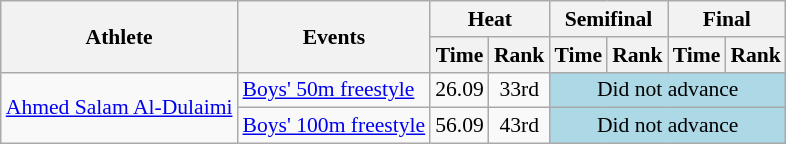<table class=wikitable style="font-size:90%">
<tr>
<th rowspan="2">Athlete</th>
<th rowspan="2">Events</th>
<th colspan="2">Heat</th>
<th colspan="2">Semifinal</th>
<th colspan="2">Final</th>
</tr>
<tr>
<th>Time</th>
<th>Rank</th>
<th>Time</th>
<th>Rank</th>
<th>Time</th>
<th>Rank</th>
</tr>
<tr>
<td rowspan=2><a href='#'>Ahmed Salam Al-Dulaimi</a></td>
<td><a href='#'>Boys' 50m freestyle</a></td>
<td align="center">26.09</td>
<td align="center">33rd</td>
<td align=center colspan="4" bgcolor="lightblue">Did not advance</td>
</tr>
<tr>
<td><a href='#'>Boys' 100m freestyle</a></td>
<td align="center">56.09</td>
<td align="center">43rd</td>
<td align=center colspan="4" bgcolor="lightblue">Did not advance</td>
</tr>
</table>
